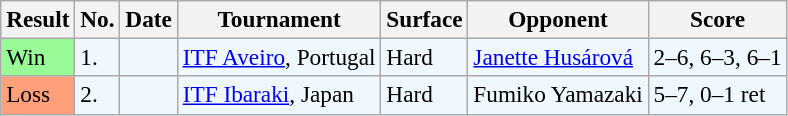<table class="sortable wikitable" style=font-size:97%>
<tr>
<th>Result</th>
<th>No.</th>
<th>Date</th>
<th>Tournament</th>
<th>Surface</th>
<th>Opponent</th>
<th>Score</th>
</tr>
<tr style="background:#f0f8ff;">
<td style="background:#98fb98;">Win</td>
<td>1.</td>
<td></td>
<td><a href='#'>ITF Aveiro</a>, Portugal</td>
<td>Hard</td>
<td> <a href='#'>Janette Husárová</a></td>
<td>2–6, 6–3, 6–1</td>
</tr>
<tr style="background:#f0f8ff;">
<td style="background:#ffa07a;">Loss</td>
<td>2.</td>
<td></td>
<td><a href='#'>ITF Ibaraki</a>, Japan</td>
<td>Hard</td>
<td> Fumiko Yamazaki</td>
<td>5–7, 0–1 ret</td>
</tr>
</table>
